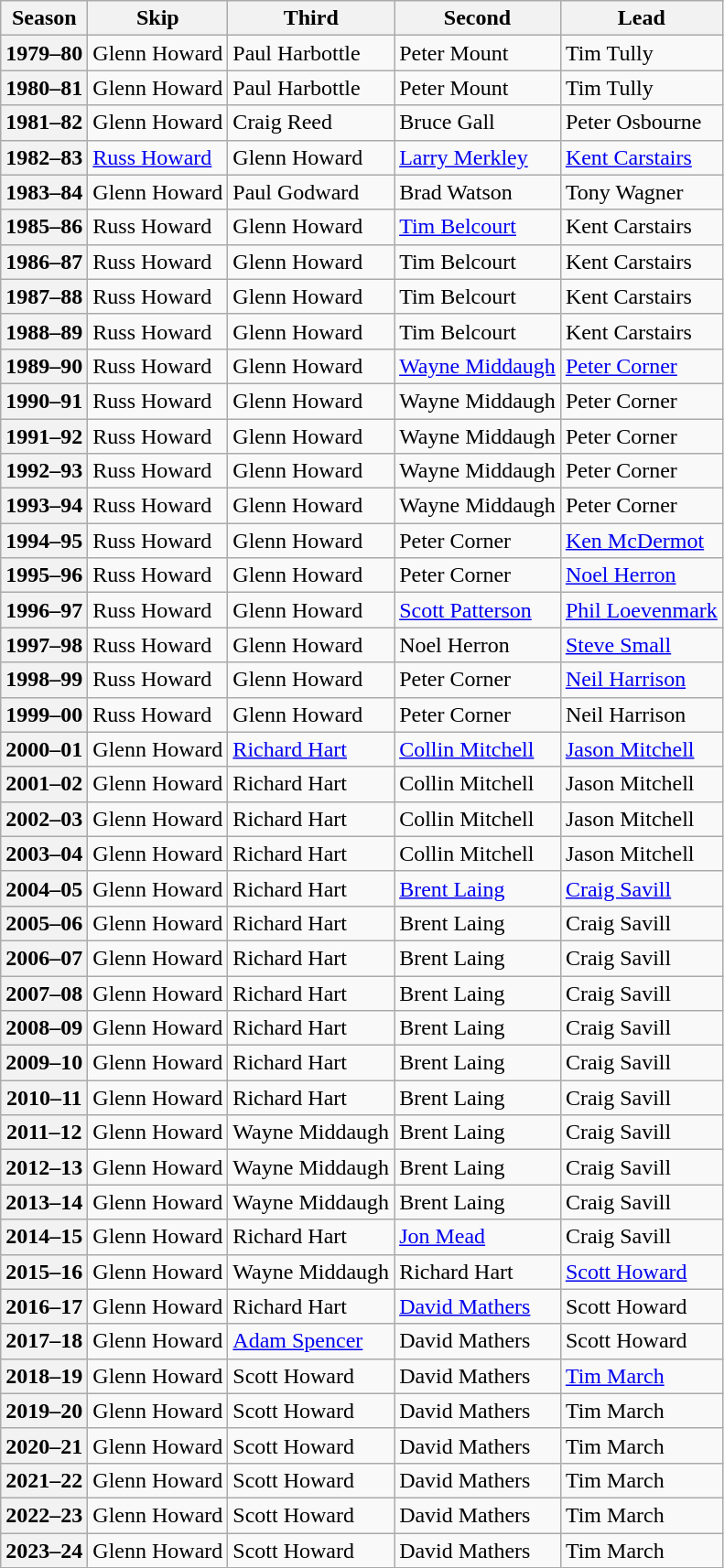<table class="wikitable">
<tr>
<th scope="col">Season</th>
<th scope="col">Skip</th>
<th scope="col">Third</th>
<th scope="col">Second</th>
<th scope="col">Lead</th>
</tr>
<tr>
<th scope="row">1979–80</th>
<td>Glenn Howard</td>
<td>Paul Harbottle</td>
<td>Peter Mount</td>
<td>Tim Tully</td>
</tr>
<tr>
<th scope="row">1980–81</th>
<td>Glenn Howard</td>
<td>Paul Harbottle</td>
<td>Peter Mount</td>
<td>Tim Tully</td>
</tr>
<tr>
<th scope="row">1981–82</th>
<td>Glenn Howard</td>
<td>Craig Reed</td>
<td>Bruce Gall</td>
<td>Peter Osbourne</td>
</tr>
<tr>
<th scope="row">1982–83</th>
<td><a href='#'>Russ Howard</a></td>
<td>Glenn Howard</td>
<td><a href='#'>Larry Merkley</a></td>
<td><a href='#'>Kent Carstairs</a></td>
</tr>
<tr>
<th scope="row">1983–84</th>
<td>Glenn Howard</td>
<td>Paul Godward</td>
<td>Brad Watson</td>
<td>Tony Wagner</td>
</tr>
<tr>
<th scope="row">1985–86</th>
<td>Russ Howard</td>
<td>Glenn Howard</td>
<td><a href='#'>Tim Belcourt</a></td>
<td>Kent Carstairs</td>
</tr>
<tr>
<th scope="row">1986–87</th>
<td>Russ Howard</td>
<td>Glenn Howard</td>
<td>Tim Belcourt</td>
<td>Kent Carstairs</td>
</tr>
<tr>
<th scope="row">1987–88</th>
<td>Russ Howard</td>
<td>Glenn Howard</td>
<td>Tim Belcourt</td>
<td>Kent Carstairs</td>
</tr>
<tr>
<th scope="row">1988–89</th>
<td>Russ Howard</td>
<td>Glenn Howard</td>
<td>Tim Belcourt</td>
<td>Kent Carstairs</td>
</tr>
<tr>
<th scope="row">1989–90</th>
<td>Russ Howard</td>
<td>Glenn Howard</td>
<td><a href='#'>Wayne Middaugh</a></td>
<td><a href='#'>Peter Corner</a></td>
</tr>
<tr>
<th scope="row">1990–91</th>
<td>Russ Howard</td>
<td>Glenn Howard</td>
<td>Wayne Middaugh</td>
<td>Peter Corner</td>
</tr>
<tr>
<th scope="row">1991–92</th>
<td>Russ Howard</td>
<td>Glenn Howard</td>
<td>Wayne Middaugh</td>
<td>Peter Corner</td>
</tr>
<tr>
<th scope="row">1992–93</th>
<td>Russ Howard</td>
<td>Glenn Howard</td>
<td>Wayne Middaugh</td>
<td>Peter Corner</td>
</tr>
<tr>
<th scope="row">1993–94</th>
<td>Russ Howard</td>
<td>Glenn Howard</td>
<td>Wayne Middaugh</td>
<td>Peter Corner</td>
</tr>
<tr>
<th scope="row">1994–95</th>
<td>Russ Howard</td>
<td>Glenn Howard</td>
<td>Peter Corner</td>
<td><a href='#'>Ken McDermot</a></td>
</tr>
<tr>
<th scope="row">1995–96</th>
<td>Russ Howard</td>
<td>Glenn Howard</td>
<td>Peter Corner</td>
<td><a href='#'>Noel Herron</a></td>
</tr>
<tr>
<th scope="row">1996–97</th>
<td>Russ Howard</td>
<td>Glenn Howard</td>
<td><a href='#'>Scott Patterson</a></td>
<td><a href='#'>Phil Loevenmark</a></td>
</tr>
<tr>
<th scope="row">1997–98</th>
<td>Russ Howard</td>
<td>Glenn Howard</td>
<td>Noel Herron</td>
<td><a href='#'>Steve Small</a></td>
</tr>
<tr>
<th scope="row">1998–99</th>
<td>Russ Howard</td>
<td>Glenn Howard</td>
<td>Peter Corner</td>
<td><a href='#'>Neil Harrison</a></td>
</tr>
<tr>
<th scope="row">1999–00</th>
<td>Russ Howard</td>
<td>Glenn Howard</td>
<td>Peter Corner</td>
<td>Neil Harrison</td>
</tr>
<tr>
<th scope="row">2000–01</th>
<td>Glenn Howard</td>
<td><a href='#'>Richard Hart</a></td>
<td><a href='#'>Collin Mitchell</a></td>
<td><a href='#'>Jason Mitchell</a></td>
</tr>
<tr>
<th scope="row">2001–02</th>
<td>Glenn Howard</td>
<td>Richard Hart</td>
<td>Collin Mitchell</td>
<td>Jason Mitchell</td>
</tr>
<tr>
<th scope="row">2002–03</th>
<td>Glenn Howard</td>
<td>Richard Hart</td>
<td>Collin Mitchell</td>
<td>Jason Mitchell</td>
</tr>
<tr>
<th scope="row">2003–04</th>
<td>Glenn Howard</td>
<td>Richard Hart</td>
<td>Collin Mitchell</td>
<td>Jason Mitchell</td>
</tr>
<tr>
<th scope="row">2004–05</th>
<td>Glenn Howard</td>
<td>Richard Hart</td>
<td><a href='#'>Brent Laing</a></td>
<td><a href='#'>Craig Savill</a></td>
</tr>
<tr>
<th scope="row">2005–06</th>
<td>Glenn Howard</td>
<td>Richard Hart</td>
<td>Brent Laing</td>
<td>Craig Savill</td>
</tr>
<tr>
<th scope="row">2006–07</th>
<td>Glenn Howard</td>
<td>Richard Hart</td>
<td>Brent Laing</td>
<td>Craig Savill</td>
</tr>
<tr>
<th scope="row">2007–08</th>
<td>Glenn Howard</td>
<td>Richard Hart</td>
<td>Brent Laing</td>
<td>Craig Savill</td>
</tr>
<tr>
<th scope="row">2008–09</th>
<td>Glenn Howard</td>
<td>Richard Hart</td>
<td>Brent Laing</td>
<td>Craig Savill</td>
</tr>
<tr>
<th scope="row">2009–10</th>
<td>Glenn Howard</td>
<td>Richard Hart</td>
<td>Brent Laing</td>
<td>Craig Savill</td>
</tr>
<tr>
<th scope="row">2010–11</th>
<td>Glenn Howard</td>
<td>Richard Hart</td>
<td>Brent Laing</td>
<td>Craig Savill</td>
</tr>
<tr>
<th scope="row">2011–12</th>
<td>Glenn Howard</td>
<td>Wayne Middaugh</td>
<td>Brent Laing</td>
<td>Craig Savill</td>
</tr>
<tr>
<th scope="row">2012–13</th>
<td>Glenn Howard</td>
<td>Wayne Middaugh</td>
<td>Brent Laing</td>
<td>Craig Savill</td>
</tr>
<tr>
<th scope="row">2013–14</th>
<td>Glenn Howard</td>
<td>Wayne Middaugh</td>
<td>Brent Laing</td>
<td>Craig Savill</td>
</tr>
<tr>
<th scope="row">2014–15</th>
<td>Glenn Howard</td>
<td>Richard Hart</td>
<td><a href='#'>Jon Mead</a></td>
<td>Craig Savill</td>
</tr>
<tr>
<th scope="row">2015–16</th>
<td>Glenn Howard</td>
<td>Wayne Middaugh</td>
<td>Richard Hart</td>
<td><a href='#'>Scott Howard</a></td>
</tr>
<tr>
<th scope="row">2016–17</th>
<td>Glenn Howard</td>
<td>Richard Hart</td>
<td><a href='#'>David Mathers</a></td>
<td>Scott Howard</td>
</tr>
<tr>
<th scope="row">2017–18</th>
<td>Glenn Howard</td>
<td><a href='#'>Adam Spencer</a></td>
<td>David Mathers</td>
<td>Scott Howard</td>
</tr>
<tr>
<th scope="row">2018–19</th>
<td>Glenn Howard</td>
<td>Scott Howard</td>
<td>David Mathers</td>
<td><a href='#'>Tim March</a></td>
</tr>
<tr>
<th scope="row">2019–20</th>
<td>Glenn Howard</td>
<td>Scott Howard</td>
<td>David Mathers</td>
<td>Tim March</td>
</tr>
<tr>
<th scope="row">2020–21</th>
<td>Glenn Howard</td>
<td>Scott Howard</td>
<td>David Mathers</td>
<td>Tim March</td>
</tr>
<tr>
<th scope="row">2021–22</th>
<td>Glenn Howard</td>
<td>Scott Howard</td>
<td>David Mathers</td>
<td>Tim March</td>
</tr>
<tr>
<th scope="row">2022–23</th>
<td>Glenn Howard</td>
<td>Scott Howard</td>
<td>David Mathers</td>
<td>Tim March</td>
</tr>
<tr>
<th scope="row">2023–24</th>
<td>Glenn Howard</td>
<td>Scott Howard</td>
<td>David Mathers</td>
<td>Tim March</td>
</tr>
</table>
